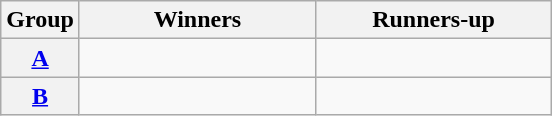<table class=wikitable>
<tr>
<th>Group</th>
<th width=150>Winners</th>
<th width=150>Runners-up</th>
</tr>
<tr>
<th><a href='#'>A</a></th>
<td></td>
<td></td>
</tr>
<tr>
<th><a href='#'>B</a></th>
<td></td>
<td></td>
</tr>
</table>
